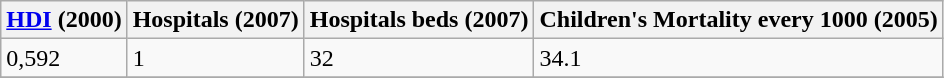<table class="wikitable" border="1">
<tr>
<th><a href='#'>HDI</a> (2000)</th>
<th>Hospitals (2007)</th>
<th>Hospitals beds (2007)</th>
<th>Children's Mortality every 1000 (2005)</th>
</tr>
<tr>
<td>0,592</td>
<td>1</td>
<td>32</td>
<td>34.1</td>
</tr>
<tr>
</tr>
</table>
